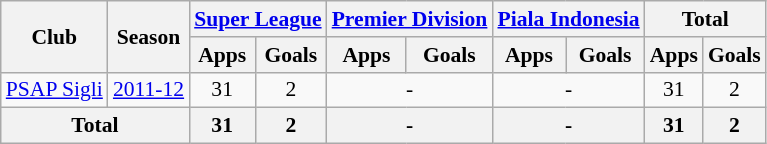<table class="wikitable" style="font-size:90%; text-align:center;">
<tr>
<th rowspan="2">Club</th>
<th rowspan="2">Season</th>
<th colspan="2"><a href='#'>Super League</a></th>
<th colspan="2"><a href='#'>Premier Division</a></th>
<th colspan="2"><a href='#'>Piala Indonesia</a></th>
<th colspan="2">Total</th>
</tr>
<tr>
<th>Apps</th>
<th>Goals</th>
<th>Apps</th>
<th>Goals</th>
<th>Apps</th>
<th>Goals</th>
<th>Apps</th>
<th>Goals</th>
</tr>
<tr>
<td rowspan="1"><a href='#'>PSAP Sigli</a></td>
<td><a href='#'>2011-12</a></td>
<td>31</td>
<td>2</td>
<td colspan="2">-</td>
<td colspan="2">-</td>
<td>31</td>
<td>2</td>
</tr>
<tr>
<th colspan="2">Total</th>
<th>31</th>
<th>2</th>
<th colspan="2">-</th>
<th colspan="2">-</th>
<th>31</th>
<th>2</th>
</tr>
</table>
